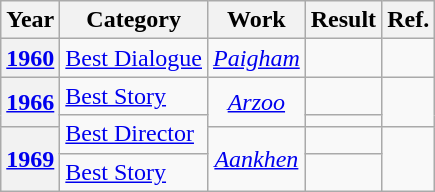<table class= "wikitable">
<tr>
<th>Year</th>
<th>Category</th>
<th>Work</th>
<th>Result</th>
<th>Ref.</th>
</tr>
<tr>
<th><a href='#'>1960</a></th>
<td><a href='#'>Best Dialogue</a></td>
<td style="text-align:center;"><em><a href='#'>Paigham</a></em></td>
<td></td>
<td style="text-align:center;"></td>
</tr>
<tr>
<th rowspan=2><a href='#'>1966</a></th>
<td><a href='#'>Best Story</a></td>
<td rowspan=2 style="text-align:center;"><em><a href='#'>Arzoo</a></em></td>
<td></td>
<td rowspan=2 style="text-align:center;"></td>
</tr>
<tr>
<td rowspan=2><a href='#'>Best Director</a></td>
<td></td>
</tr>
<tr>
<th rowspan=2><a href='#'>1969</a></th>
<td rowspan=2 style="text-align:center;"><em><a href='#'>Aankhen</a></em></td>
<td></td>
<td rowspan=2 style="text-align:center;"></td>
</tr>
<tr>
<td><a href='#'>Best Story</a></td>
<td></td>
</tr>
</table>
